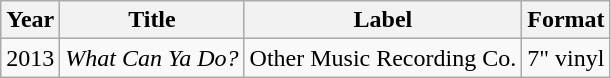<table class="wikitable">
<tr>
<th>Year</th>
<th>Title</th>
<th>Label</th>
<th>Format</th>
</tr>
<tr>
<td>2013</td>
<td><em>What Can Ya Do?</em></td>
<td>Other Music Recording Co.</td>
<td>7" vinyl</td>
</tr>
</table>
